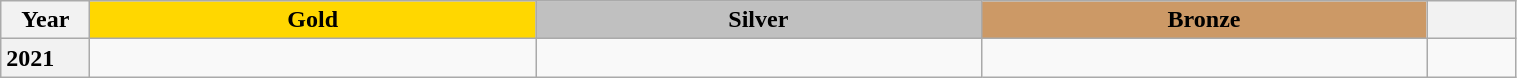<table class="wikitable unsortable" style="text-align:left; width:80%">
<tr>
<th scope="col" style="text-align:center; width:5%">Year</th>
<th scope="col" style="text-align:center; width:25%; background:gold">Gold</th>
<th scope="col" style="text-align:center; width:25%; background:silver">Silver</th>
<th scope="col" style="text-align:center; width:25%; background:#c96">Bronze</th>
<th scope="col" style="text-align:center; width:5%"></th>
</tr>
<tr>
<th scope="row" style="text-align:left">2021</th>
<td></td>
<td></td>
<td></td>
<td></td>
</tr>
</table>
